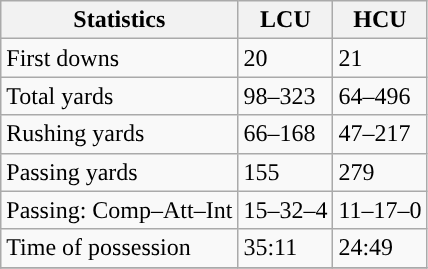<table class="wikitable" style="float: left;">
<tr>
<th>Statistics</th>
<th>LCU</th>
<th>HCU</th>
</tr>
<tr>
<td>First downs</td>
<td>20</td>
<td>21</td>
</tr>
<tr>
<td>Total yards</td>
<td>98–323</td>
<td>64–496</td>
</tr>
<tr>
<td>Rushing yards</td>
<td>66–168</td>
<td>47–217</td>
</tr>
<tr>
<td>Passing yards</td>
<td>155</td>
<td>279</td>
</tr>
<tr>
<td>Passing: Comp–Att–Int</td>
<td>15–32–4</td>
<td>11–17–0</td>
</tr>
<tr>
<td>Time of possession</td>
<td>35:11</td>
<td>24:49</td>
</tr>
<tr>
</tr>
</table>
